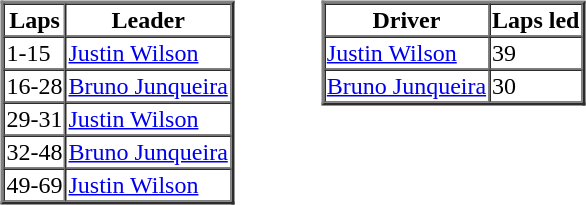<table>
<tr>
<td valign="top"><br><table border=2 cellspacing=0>
<tr>
<th>Laps</th>
<th>Leader</th>
</tr>
<tr>
<td>1-15</td>
<td><a href='#'>Justin Wilson</a></td>
</tr>
<tr>
<td>16-28</td>
<td><a href='#'>Bruno Junqueira</a></td>
</tr>
<tr>
<td>29-31</td>
<td><a href='#'>Justin Wilson</a></td>
</tr>
<tr>
<td>32-48</td>
<td><a href='#'>Bruno Junqueira</a></td>
</tr>
<tr>
<td>49-69</td>
<td><a href='#'>Justin Wilson</a></td>
</tr>
</table>
</td>
<td width="50"> </td>
<td valign="top"><br><table border=2 cellspacing=0>
<tr>
<th>Driver</th>
<th>Laps led</th>
</tr>
<tr>
<td><a href='#'>Justin Wilson</a></td>
<td>39</td>
</tr>
<tr>
<td><a href='#'>Bruno Junqueira</a></td>
<td>30</td>
</tr>
</table>
</td>
</tr>
</table>
